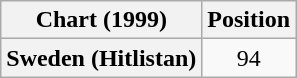<table class="wikitable plainrowheaders" style="text-align:center;">
<tr>
<th scope="col">Chart (1999)</th>
<th scope="col">Position</th>
</tr>
<tr>
<th scope="row">Sweden (Hitlistan)</th>
<td>94</td>
</tr>
</table>
